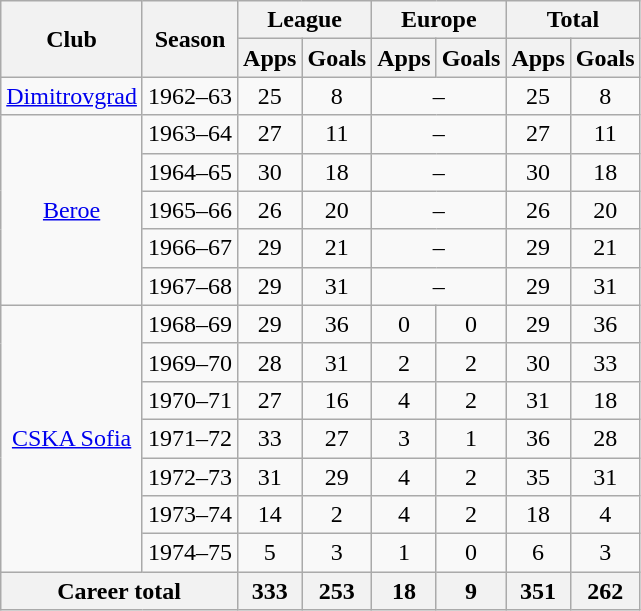<table class="wikitable" style="text-align:center">
<tr>
<th rowspan="2">Club</th>
<th rowspan="2">Season</th>
<th colspan="2">League</th>
<th colspan="2">Europe</th>
<th colspan="2">Total</th>
</tr>
<tr>
<th>Apps</th>
<th>Goals</th>
<th>Apps</th>
<th>Goals</th>
<th>Apps</th>
<th>Goals</th>
</tr>
<tr>
<td><a href='#'>Dimitrovgrad</a></td>
<td>1962–63</td>
<td>25</td>
<td>8</td>
<td colspan="2">–</td>
<td>25</td>
<td>8</td>
</tr>
<tr>
<td rowspan="5"><a href='#'>Beroe</a></td>
<td>1963–64</td>
<td>27</td>
<td>11</td>
<td colspan="2">–</td>
<td>27</td>
<td>11</td>
</tr>
<tr>
<td>1964–65</td>
<td>30</td>
<td>18</td>
<td colspan="2">–</td>
<td>30</td>
<td>18</td>
</tr>
<tr>
<td>1965–66</td>
<td>26</td>
<td>20</td>
<td colspan="2">–</td>
<td>26</td>
<td>20</td>
</tr>
<tr>
<td>1966–67</td>
<td>29</td>
<td>21</td>
<td colspan="2">–</td>
<td>29</td>
<td>21</td>
</tr>
<tr>
<td>1967–68</td>
<td>29</td>
<td>31</td>
<td colspan="2">–</td>
<td>29</td>
<td>31</td>
</tr>
<tr>
<td rowspan="7"><a href='#'>CSKA Sofia</a></td>
<td>1968–69</td>
<td>29</td>
<td>36</td>
<td>0</td>
<td>0</td>
<td>29</td>
<td>36</td>
</tr>
<tr>
<td>1969–70</td>
<td>28</td>
<td>31</td>
<td>2</td>
<td>2</td>
<td>30</td>
<td>33</td>
</tr>
<tr>
<td>1970–71</td>
<td>27</td>
<td>16</td>
<td>4</td>
<td>2</td>
<td>31</td>
<td>18</td>
</tr>
<tr>
<td>1971–72</td>
<td>33</td>
<td>27</td>
<td>3</td>
<td>1</td>
<td>36</td>
<td>28</td>
</tr>
<tr>
<td>1972–73</td>
<td>31</td>
<td>29</td>
<td>4</td>
<td>2</td>
<td>35</td>
<td>31</td>
</tr>
<tr>
<td>1973–74</td>
<td>14</td>
<td>2</td>
<td>4</td>
<td>2</td>
<td>18</td>
<td>4</td>
</tr>
<tr>
<td>1974–75</td>
<td>5</td>
<td>3</td>
<td>1</td>
<td>0</td>
<td>6</td>
<td>3</td>
</tr>
<tr>
<th colspan="2">Career total</th>
<th>333</th>
<th>253</th>
<th>18</th>
<th>9</th>
<th>351</th>
<th>262</th>
</tr>
</table>
